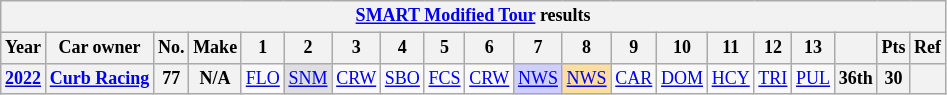<table class="wikitable" style="text-align:center; font-size:75%">
<tr>
<th colspan=38><a href='#'>SMART Modified Tour</a> results</th>
</tr>
<tr>
<th>Year</th>
<th>Car owner</th>
<th>No.</th>
<th>Make</th>
<th>1</th>
<th>2</th>
<th>3</th>
<th>4</th>
<th>5</th>
<th>6</th>
<th>7</th>
<th>8</th>
<th>9</th>
<th>10</th>
<th>11</th>
<th>12</th>
<th>13</th>
<th></th>
<th>Pts</th>
<th>Ref</th>
</tr>
<tr>
<th><a href='#'>2022</a></th>
<th><a href='#'>Curb Racing</a></th>
<th>77</th>
<th>N/A</th>
<td><a href='#'>FLO</a></td>
<td style="background:#DFDFDF;"><a href='#'>SNM</a><br></td>
<td><a href='#'>CRW</a></td>
<td><a href='#'>SBO</a></td>
<td><a href='#'>FCS</a></td>
<td><a href='#'>CRW</a></td>
<td style="background:#CFCFFF;"><a href='#'>NWS</a><br></td>
<td style="background:#FFDF9F;"><a href='#'>NWS</a><br></td>
<td><a href='#'>CAR</a></td>
<td><a href='#'>DOM</a></td>
<td><a href='#'>HCY</a></td>
<td><a href='#'>TRI</a></td>
<td><a href='#'>PUL</a></td>
<th>36th</th>
<th>30</th>
<th></th>
</tr>
</table>
